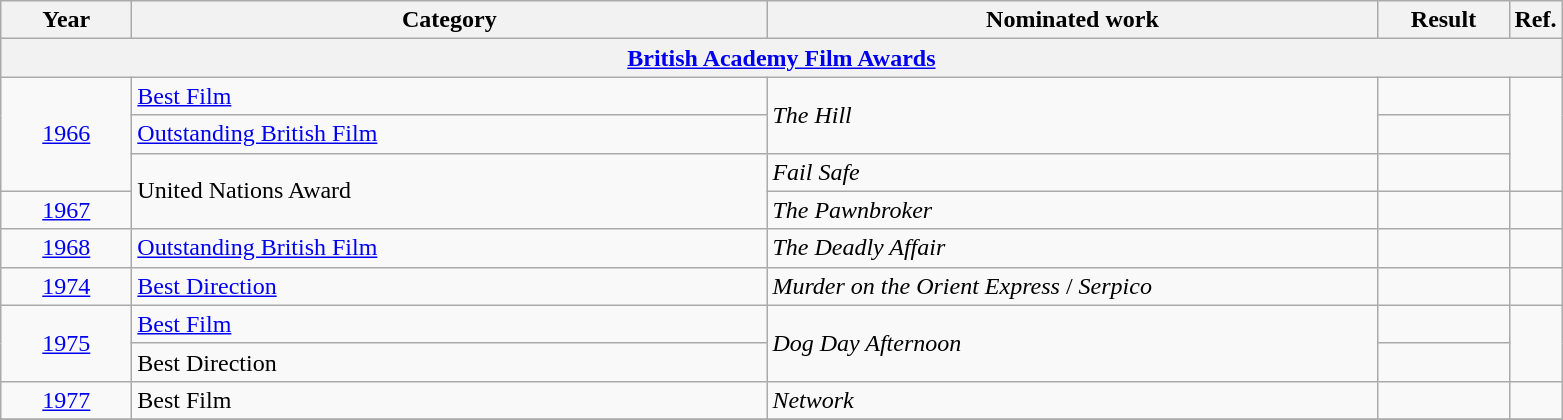<table class=wikitable>
<tr>
<th scope="col" style="width:5em;">Year</th>
<th scope="col" style="width:26em;">Category</th>
<th scope="col" style="width:25em;">Nominated work</th>
<th scope="col" style="width:5em;">Result</th>
<th>Ref.</th>
</tr>
<tr>
<th colspan=5><a href='#'>British Academy Film Awards</a></th>
</tr>
<tr>
<td style="text-align:center;", rowspan=3><a href='#'>1966</a></td>
<td><a href='#'>Best Film</a></td>
<td rowspan=2><em>The Hill</em></td>
<td></td>
<td rowspan=3, style="text-align:center;"></td>
</tr>
<tr>
<td><a href='#'>Outstanding British Film</a></td>
<td></td>
</tr>
<tr>
<td rowspan=2>United Nations Award</td>
<td><em>Fail Safe</em></td>
<td></td>
</tr>
<tr>
<td style="text-align:center;"><a href='#'>1967</a></td>
<td><em>The Pawnbroker</em></td>
<td></td>
<td style="text-align:center;"></td>
</tr>
<tr>
<td style="text-align:center;"><a href='#'>1968</a></td>
<td><a href='#'>Outstanding British Film</a></td>
<td><em>The Deadly Affair</em></td>
<td></td>
<td style="text-align:center;"></td>
</tr>
<tr>
<td style="text-align:center;"><a href='#'>1974</a></td>
<td><a href='#'>Best Direction</a></td>
<td><em>Murder on the Orient Express</em> / <em>Serpico</em></td>
<td></td>
<td style="text-align:center;"></td>
</tr>
<tr>
<td style="text-align:center;", rowspan=2><a href='#'>1975</a></td>
<td rowspan="1"><a href='#'>Best Film</a></td>
<td rowspan="2"><em>Dog Day Afternoon</em></td>
<td></td>
<td rowspan=2, style="text-align:center;"></td>
</tr>
<tr>
<td>Best Direction</td>
<td></td>
</tr>
<tr>
<td style="text-align:center;"><a href='#'>1977</a></td>
<td>Best Film</td>
<td><em>Network</em></td>
<td></td>
<td style="text-align:center;"></td>
</tr>
<tr>
</tr>
</table>
